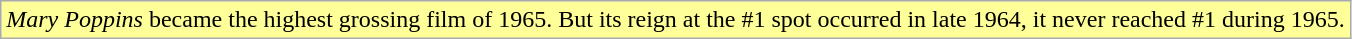<table class="wikitable">
<tr>
<td style="background-color:#FFFF99"><em>Mary Poppins</em> became the highest grossing film of 1965. But its reign at the #1 spot occurred in late 1964, it never reached #1 during 1965.</td>
</tr>
</table>
